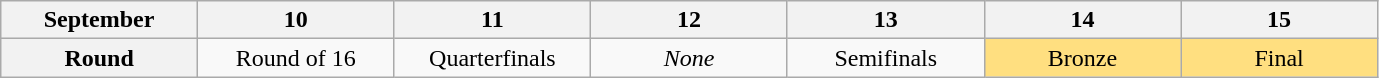<table class="wikitable" style="text-align:center">
<tr>
<th width=10%>September</th>
<th width=10%>10</th>
<th width=10%>11</th>
<th width=10%>12</th>
<th width=10%>13</th>
<th width=10%>14</th>
<th width=10%>15</th>
</tr>
<tr>
<th>Round</th>
<td>Round of 16</td>
<td>Quarterfinals</td>
<td><em>None</em></td>
<td>Semifinals</td>
<td bgcolor="FFDF80">Bronze</td>
<td bgcolor="FFDF80">Final</td>
</tr>
</table>
